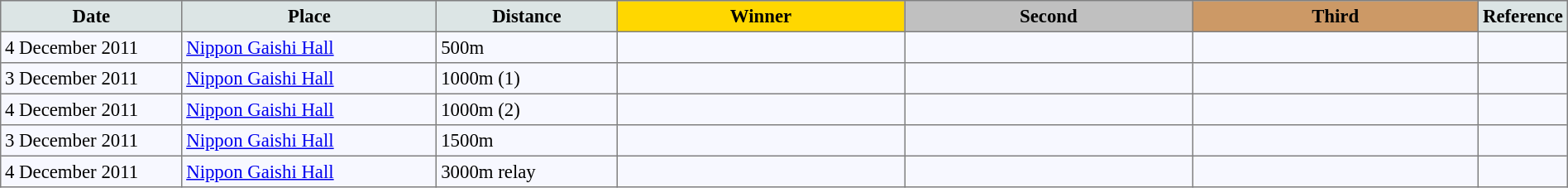<table bgcolor="#f7f8ff" cellpadding="3" cellspacing="0" border="1" style="font-size: 95%; border: gray solid 1px; border-collapse: collapse;">
<tr bgcolor="#CCCCCC">
<td align="center" bgcolor="#DCE5E5" width="150"><strong>Date</strong></td>
<td align="center" bgcolor="#DCE5E5" width="220"><strong>Place</strong></td>
<td align="center" bgcolor="#DCE5E5" width="150"><strong>Distance</strong></td>
<td align="center" bgcolor="gold" width="250"><strong>Winner</strong></td>
<td align="center" bgcolor="silver" width="250"><strong>Second</strong></td>
<td align="center" bgcolor="CC9966" width="250"><strong>Third</strong></td>
<td align="center" bgcolor="#DCE5E5" width="30"><strong>Reference</strong></td>
</tr>
<tr align="left">
<td>4 December 2011</td>
<td><a href='#'>Nippon Gaishi Hall</a></td>
<td>500m</td>
<td></td>
<td></td>
<td></td>
<td></td>
</tr>
<tr align="left">
<td>3 December 2011</td>
<td><a href='#'>Nippon Gaishi Hall</a></td>
<td>1000m (1)</td>
<td></td>
<td></td>
<td></td>
<td></td>
</tr>
<tr align="left">
<td>4 December 2011</td>
<td><a href='#'>Nippon Gaishi Hall</a></td>
<td>1000m (2)</td>
<td></td>
<td></td>
<td></td>
<td></td>
</tr>
<tr align="left">
<td>3 December 2011</td>
<td><a href='#'>Nippon Gaishi Hall</a></td>
<td>1500m</td>
<td></td>
<td></td>
<td></td>
<td></td>
</tr>
<tr align="left">
<td>4 December 2011</td>
<td><a href='#'>Nippon Gaishi Hall</a></td>
<td>3000m relay</td>
<td></td>
<td></td>
<td></td>
<td></td>
</tr>
</table>
